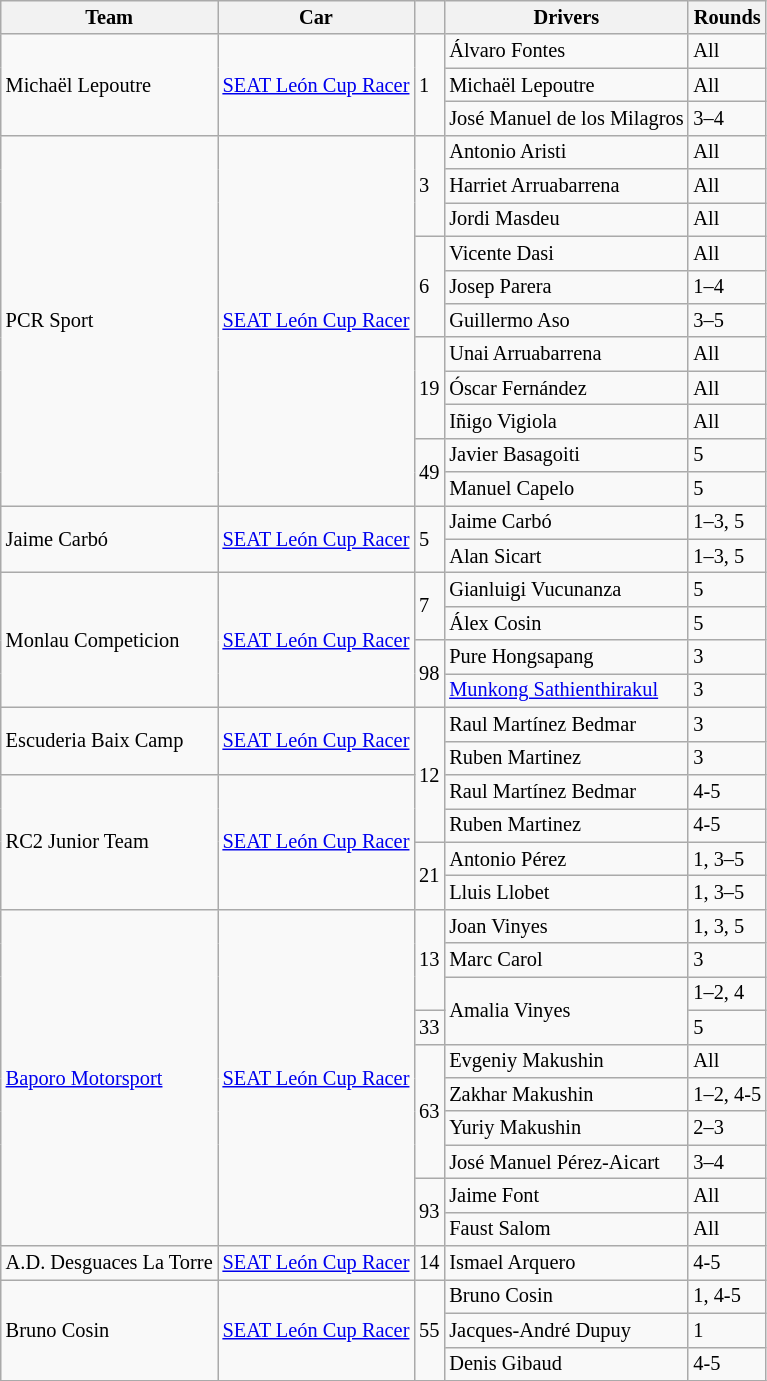<table class="wikitable" style="font-size: 85%">
<tr>
<th>Team</th>
<th>Car</th>
<th></th>
<th>Drivers</th>
<th>Rounds</th>
</tr>
<tr>
<td rowspan=3> Michaël Lepoutre</td>
<td rowspan=3><a href='#'>SEAT León Cup Racer</a></td>
<td rowspan=3>1</td>
<td> Álvaro Fontes</td>
<td>All</td>
</tr>
<tr>
<td> Michaël Lepoutre</td>
<td>All</td>
</tr>
<tr>
<td> José Manuel de los Milagros</td>
<td>3–4</td>
</tr>
<tr>
<td rowspan=11> PCR Sport</td>
<td rowspan=11><a href='#'>SEAT León Cup Racer</a></td>
<td rowspan=3>3</td>
<td> Antonio Aristi</td>
<td>All</td>
</tr>
<tr>
<td> Harriet Arruabarrena</td>
<td>All</td>
</tr>
<tr>
<td> Jordi Masdeu</td>
<td>All</td>
</tr>
<tr>
<td rowspan=3>6</td>
<td> Vicente Dasi</td>
<td>All</td>
</tr>
<tr>
<td> Josep Parera</td>
<td>1–4</td>
</tr>
<tr>
<td> Guillermo Aso</td>
<td>3–5</td>
</tr>
<tr>
<td rowspan=3>19</td>
<td> Unai Arruabarrena</td>
<td>All</td>
</tr>
<tr>
<td> Óscar Fernández</td>
<td>All</td>
</tr>
<tr>
<td> Iñigo Vigiola</td>
<td>All</td>
</tr>
<tr>
<td rowspan=2>49</td>
<td> Javier Basagoiti</td>
<td>5</td>
</tr>
<tr>
<td> Manuel Capelo</td>
<td>5</td>
</tr>
<tr>
<td rowspan=2> Jaime Carbó</td>
<td rowspan=2><a href='#'>SEAT León Cup Racer</a></td>
<td rowspan=2>5</td>
<td> Jaime Carbó</td>
<td>1–3, 5</td>
</tr>
<tr>
<td> Alan Sicart</td>
<td>1–3, 5</td>
</tr>
<tr>
<td rowspan=4> Monlau Competicion</td>
<td rowspan=4><a href='#'>SEAT León Cup Racer</a></td>
<td rowspan=2>7</td>
<td> Gianluigi Vucunanza</td>
<td>5</td>
</tr>
<tr>
<td> Álex Cosin</td>
<td>5</td>
</tr>
<tr>
<td rowspan=2>98</td>
<td> Pure Hongsapang</td>
<td>3</td>
</tr>
<tr>
<td> <a href='#'>Munkong Sathienthirakul</a></td>
<td>3</td>
</tr>
<tr>
<td rowspan=2> Escuderia Baix Camp</td>
<td rowspan=2><a href='#'>SEAT León Cup Racer</a></td>
<td rowspan=4>12</td>
<td> Raul Martínez Bedmar</td>
<td>3</td>
</tr>
<tr>
<td> Ruben Martinez</td>
<td>3</td>
</tr>
<tr>
<td rowspan=4> RC2 Junior Team</td>
<td rowspan=4><a href='#'>SEAT León Cup Racer</a></td>
<td> Raul Martínez Bedmar</td>
<td>4-5</td>
</tr>
<tr>
<td> Ruben Martinez</td>
<td>4-5</td>
</tr>
<tr>
<td rowspan=2>21</td>
<td> Antonio Pérez</td>
<td>1, 3–5</td>
</tr>
<tr>
<td> Lluis Llobet</td>
<td>1, 3–5</td>
</tr>
<tr>
<td rowspan=10> <a href='#'>Baporo Motorsport</a></td>
<td rowspan=10><a href='#'>SEAT León Cup Racer</a></td>
<td rowspan=3>13</td>
<td> Joan Vinyes</td>
<td>1, 3, 5</td>
</tr>
<tr>
<td> Marc Carol</td>
<td>3</td>
</tr>
<tr>
<td rowspan=2> Amalia Vinyes</td>
<td>1–2, 4</td>
</tr>
<tr>
<td>33</td>
<td>5</td>
</tr>
<tr>
<td rowspan=4>63</td>
<td> Evgeniy Makushin</td>
<td>All</td>
</tr>
<tr>
<td> Zakhar Makushin</td>
<td>1–2, 4-5</td>
</tr>
<tr>
<td> Yuriy Makushin</td>
<td>2–3</td>
</tr>
<tr>
<td> José Manuel Pérez-Aicart</td>
<td>3–4</td>
</tr>
<tr>
<td rowspan=2>93</td>
<td> Jaime Font</td>
<td>All</td>
</tr>
<tr>
<td> Faust Salom</td>
<td>All</td>
</tr>
<tr>
<td> A.D. Desguaces La Torre</td>
<td><a href='#'>SEAT León Cup Racer</a></td>
<td>14</td>
<td> Ismael Arquero</td>
<td>4-5</td>
</tr>
<tr>
<td rowspan=3> Bruno Cosin</td>
<td rowspan=3><a href='#'>SEAT León Cup Racer</a></td>
<td rowspan=3>55</td>
<td> Bruno Cosin</td>
<td>1, 4-5</td>
</tr>
<tr>
<td> Jacques-André Dupuy</td>
<td>1</td>
</tr>
<tr>
<td> Denis Gibaud</td>
<td>4-5</td>
</tr>
<tr>
</tr>
</table>
